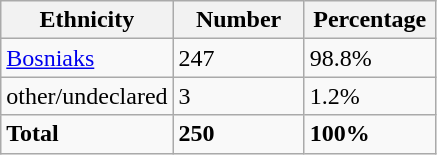<table class="wikitable">
<tr>
<th width="100px">Ethnicity</th>
<th width="80px">Number</th>
<th width="80px">Percentage</th>
</tr>
<tr>
<td><a href='#'>Bosniaks</a></td>
<td>247</td>
<td>98.8%</td>
</tr>
<tr>
<td>other/undeclared</td>
<td>3</td>
<td>1.2%</td>
</tr>
<tr>
<td><strong>Total</strong></td>
<td><strong>250</strong></td>
<td><strong>100%</strong></td>
</tr>
</table>
